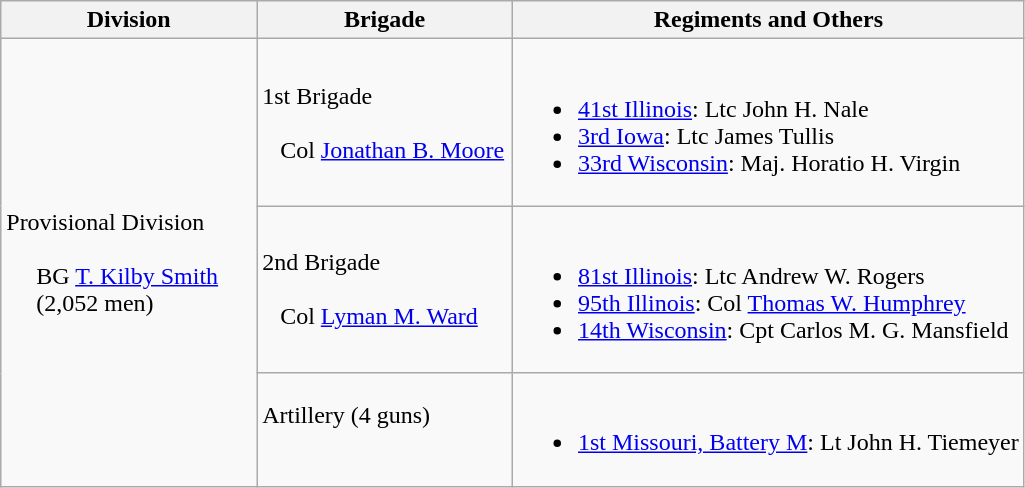<table class="wikitable">
<tr>
<th width="25%">Division</th>
<th width="25%">Brigade</th>
<th>Regiments and Others</th>
</tr>
<tr>
<td rowspan="3">Provisional Division<br><br>    
BG <a href='#'>T. Kilby Smith</a> 
<br>     (2,052 men)</td>
<td>1st Brigade<br><br>  
Col <a href='#'>Jonathan B. Moore</a></td>
<td><br><ul><li><a href='#'>41st Illinois</a>: Ltc John H. Nale</li><li><a href='#'>3rd Iowa</a>: Ltc James Tullis</li><li><a href='#'>33rd Wisconsin</a>: Maj. Horatio H. Virgin</li></ul></td>
</tr>
<tr>
<td>2nd Brigade<br><br>  
Col <a href='#'>Lyman M. Ward</a></td>
<td><br><ul><li><a href='#'>81st Illinois</a>: Ltc Andrew W. Rogers</li><li><a href='#'>95th Illinois</a>: Col <a href='#'>Thomas W. Humphrey</a></li><li><a href='#'>14th Wisconsin</a>: Cpt Carlos M. G. Mansfield</li></ul></td>
</tr>
<tr>
<td>Artillery (4 guns)<br><br></td>
<td><br><ul><li><a href='#'>1st Missouri, Battery M</a>: Lt John H. Tiemeyer</li></ul></td>
</tr>
</table>
